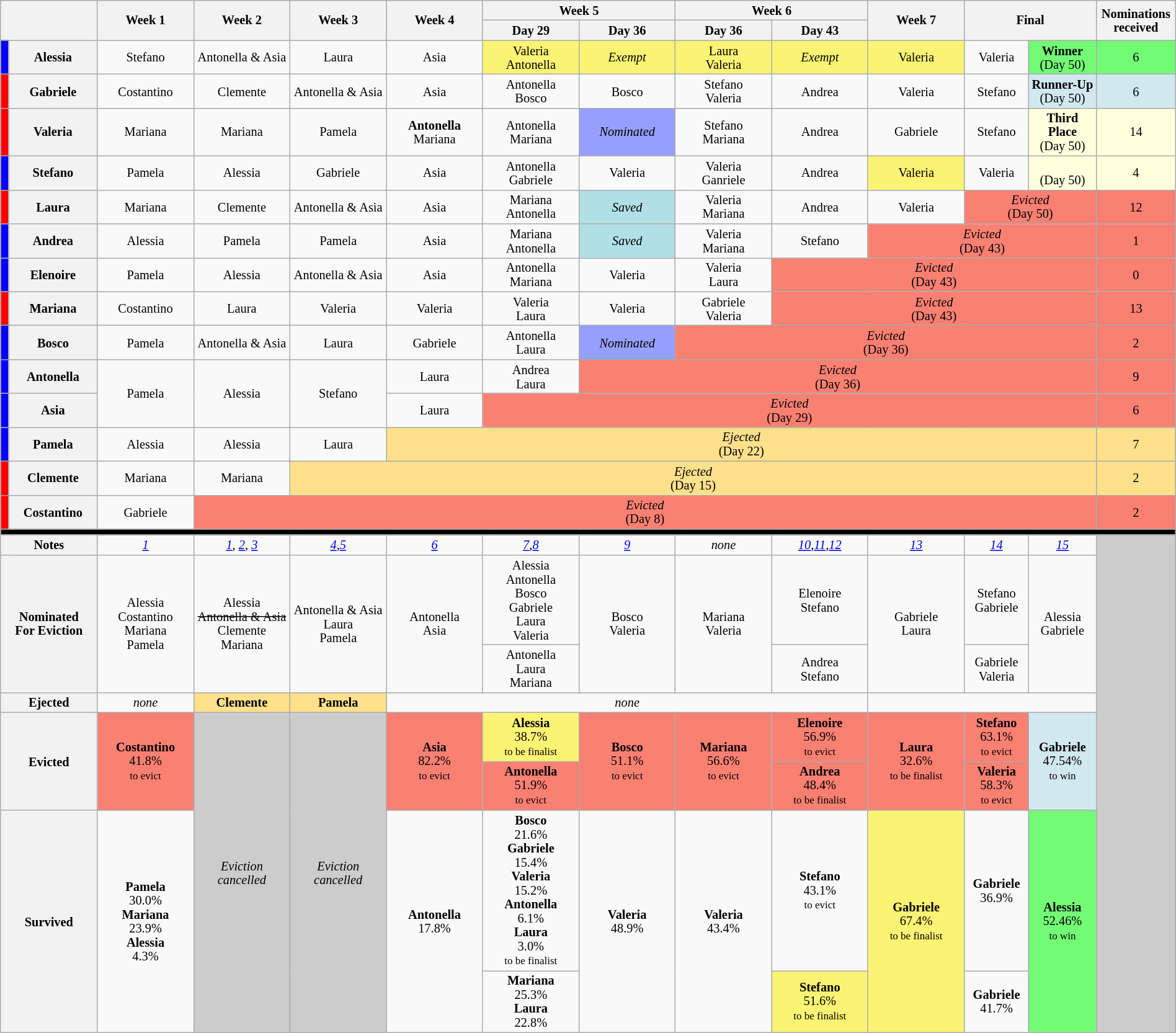<table class="wikitable" style="text-align:center; width: 100%; font-size:85%; line-height:15px;">
<tr>
<th rowspan="2" style="width:6%" colspan="2"></th>
<th rowspan="2" style="width:6%">Week 1</th>
<th rowspan="2" style="width:6%">Week 2</th>
<th rowspan="2" style="width:6%">Week 3</th>
<th rowspan="2" style="width:6%">Week 4</th>
<th colspan="2" style="width:12%">Week 5</th>
<th colspan="2" style="width:12%">Week 6</th>
<th rowspan="2" style="width:6%">Week 7</th>
<th colspan="2" rowspan="2" style="width:6%">Final</th>
<th rowspan="2" style="width:1%">Nominations<br>received</th>
</tr>
<tr>
<th style="width:6%">Day 29</th>
<th style="width:6%">Day 36</th>
<th style="width:6%">Day 36</th>
<th style="width:6%">Day 43</th>
</tr>
<tr>
<td style="background:#0000FF"></td>
<th>Alessia</th>
<td>Stefano</td>
<td>Antonella & Asia</td>
<td>Laura</td>
<td>Asia</td>
<td style="background:#FBF373">Valeria<br>Antonella</td>
<td style="background:#FBF373"><em>Exempt</em></td>
<td style="background:#FBF373">Laura<br>Valeria</td>
<td style="background:#FBF373"><em>Exempt</em></td>
<td style="background:#FBF373">Valeria</td>
<td>Valeria</td>
<td style="background:#73FB76"><strong>Winner</strong><br>(Day 50)</td>
<td style="background:#73FB76">6</td>
</tr>
<tr>
<td style="background:#FF0000"></td>
<th>Gabriele</th>
<td>Costantino</td>
<td>Clemente</td>
<td>Antonella & Asia</td>
<td>Asia</td>
<td>Antonella<br>Bosco</td>
<td>Bosco</td>
<td>Stefano<br>Valeria</td>
<td>Andrea</td>
<td>Valeria</td>
<td>Stefano</td>
<td style="background:#D1E8EF"><strong>Runner-Up</strong><br>(Day 50)</td>
<td style="background:#D1E8EF">6</td>
</tr>
<tr>
<td style="background:#FF0000"></td>
<th>Valeria</th>
<td>Mariana</td>
<td>Mariana</td>
<td>Pamela</td>
<td><strong>Antonella</strong><br>Mariana</td>
<td>Antonella<br>Mariana</td>
<td style="background:#959FFD"><em>Nominated</em></td>
<td>Stefano<br>Mariana</td>
<td>Andrea</td>
<td>Gabriele</td>
<td>Stefano</td>
<td style="background:#FFFFDD"><strong>Third Place</strong><br>(Day 50)</td>
<td style="background:#FFFFDD">14</td>
</tr>
<tr>
<td style="background:#0000FF"></td>
<th>Stefano</th>
<td>Pamela</td>
<td>Alessia</td>
<td>Gabriele</td>
<td>Asia</td>
<td>Antonella<br>Gabriele</td>
<td>Valeria</td>
<td>Valeria<br>Ganriele</td>
<td>Andrea</td>
<td style="background:#FBF373">Valeria</td>
<td>Valeria</td>
<td style="background:#FFFFDD"><strong></strong><br>(Day 50)</td>
<td style="background:#FFFFDD">4</td>
</tr>
<tr>
<td style="background:#FF0000"></td>
<th>Laura</th>
<td>Mariana</td>
<td>Clemente</td>
<td>Antonella & Asia</td>
<td>Asia</td>
<td>Mariana<br>Antonella</td>
<td style="background:#b0e0e6;"><em>Saved</em></td>
<td>Valeria<br>Mariana</td>
<td>Andrea</td>
<td>Valeria</td>
<td colspan="2" style="background:#FA8072"><em>Evicted</em><br>(Day 50)</td>
<td style="background:#FA8072">12</td>
</tr>
<tr>
<td style="background:#0000FF"></td>
<th>Andrea</th>
<td>Alessia</td>
<td>Pamela</td>
<td>Pamela</td>
<td>Asia</td>
<td>Mariana<br>Antonella</td>
<td style="background:#b0e0e6;"><em>Saved</em></td>
<td>Valeria<br>Mariana</td>
<td>Stefano</td>
<td style="background:#FA8072" colspan="3"><em>Evicted</em><br>(Day 43)</td>
<td style="background:#FA8072">1</td>
</tr>
<tr>
<td style="background:#0000FF"></td>
<th>Elenoire</th>
<td>Pamela</td>
<td>Alessia</td>
<td>Antonella & Asia</td>
<td>Asia</td>
<td>Antonella<br>Mariana</td>
<td>Valeria</td>
<td>Valeria<br>Laura</td>
<td style="background:#FA8072" colspan="4"><em>Evicted</em><br>(Day 43)</td>
<td style="background:#FA8072">0</td>
</tr>
<tr>
<td style="background:#FF0000"></td>
<th>Mariana</th>
<td>Costantino</td>
<td>Laura</td>
<td>Valeria</td>
<td>Valeria</td>
<td>Valeria<br>Laura</td>
<td>Valeria</td>
<td>Gabriele<br>Valeria</td>
<td style="background:#FA8072" colspan="4"><em>Evicted</em><br>(Day 43)</td>
<td style="background:#FA8072">13</td>
</tr>
<tr>
<td style="background:#0000FF"></td>
<th>Bosco</th>
<td>Pamela</td>
<td>Antonella & Asia</td>
<td>Laura</td>
<td>Gabriele</td>
<td>Antonella<br>Laura</td>
<td style="background:#959FFD"><em>Nominated</em></td>
<td style="background:#FA8072" colspan="5"><em>Evicted</em><br>(Day 36)</td>
<td style="background:#FA8072">2</td>
</tr>
<tr>
<td style="background:#0000FF"></td>
<th>Antonella</th>
<td rowspan="2">Pamela</td>
<td rowspan="2">Alessia</td>
<td rowspan="2">Stefano</td>
<td>Laura</td>
<td>Andrea<br>Laura</td>
<td style="background:#FA8072" colspan="6"><em>Evicted</em><br>(Day 36)</td>
<td style="background:#FA8072">9</td>
</tr>
<tr>
<td style="background:#0000FF"></td>
<th>Asia</th>
<td>Laura</td>
<td style="background:#FA8072" colspan="7"><em>Evicted</em><br>(Day 29)</td>
<td style="background:#FA8072">6</td>
</tr>
<tr>
<td style="background:#0000FF"></td>
<th>Pamela</th>
<td>Alessia</td>
<td>Alessia</td>
<td>Laura</td>
<td style="background:#FFE08B" colspan="8"><em>Ejected</em><br>(Day 22)</td>
<td style="background:#FFE08B">7</td>
</tr>
<tr>
<td style="background:#FF0000"></td>
<th>Clemente</th>
<td>Mariana</td>
<td>Mariana</td>
<td style="background:#FFE08B" colspan="9"><em>Ejected</em><br>(Day 15)</td>
<td style="background:#FFE08B">2</td>
</tr>
<tr>
<td style="background:#FF0000"></td>
<th>Costantino</th>
<td>Gabriele</td>
<td style="background:#FA8072" colspan="10"><em>Evicted</em><br>(Day 8)</td>
<td style="background:#FA8072">2</td>
</tr>
<tr>
<th colspan="14" style="background-color: black;"></th>
</tr>
<tr>
<th colspan="2">Notes</th>
<td><em><a href='#'>1</a></em></td>
<td><em><a href='#'>1</a>, <a href='#'>2</a></em>, <em><a href='#'>3</a></em></td>
<td><em><a href='#'>4</a></em>,<em><a href='#'>5</a></em></td>
<td><em><a href='#'>6</a></em></td>
<td><em><a href='#'>7</a></em>,<em><a href='#'>8</a></em></td>
<td><em><a href='#'>9</a></em></td>
<td><em>none</em></td>
<td><em><a href='#'>10</a></em>,<em><a href='#'>11</a></em>,<em><a href='#'>12</a></em></td>
<td><em><a href='#'>13</a></em></td>
<td><em><a href='#'>14</a></em></td>
<td><em><a href='#'>15</a></em></td>
<td rowspan="10" style="background:#CCCCCC"></td>
</tr>
<tr>
<th rowspan="2" colspan="2">Nominated<br>For Eviction</th>
<td rowspan="2">Alessia<br>Costantino<br>Mariana<br>Pamela</td>
<td rowspan="2">Alessia<br><s>Antonella & Asia</s><br>Clemente<br>Mariana</td>
<td rowspan="2">Antonella & Asia<br>Laura<br>Pamela</td>
<td rowspan="2">Antonella<br>Asia</td>
<td>Alessia<br>Antonella<br>Bosco<br>Gabriele<br>Laura<br>Valeria</td>
<td rowspan="2">Bosco<br>Valeria</td>
<td rowspan="2">Mariana<br>Valeria</td>
<td>Elenoire<br>Stefano</td>
<td rowspan="2">Gabriele<br>Laura</td>
<td>Stefano<br>Gabriele</td>
<td rowspan="2">Alessia<br>Gabriele</td>
</tr>
<tr>
<td>Antonella<br>Laura<br>Mariana</td>
<td>Andrea<br>Stefano</td>
<td>Gabriele<br>Valeria</td>
</tr>
<tr>
<th colspan="2">Ejected</th>
<td><em>none</em></td>
<td style="background:#FFE08B"><strong>Clemente</strong></td>
<td style="background:#FFE08B"><strong>Pamela</strong></td>
<td colspan=5><em>none</em></td>
<td colspan="7"></td>
</tr>
<tr>
<th rowspan="2" colspan="2">Evicted</th>
<td rowspan="2" style="background:#FA8072"><strong>Costantino</strong><br>41.8%<br><small>to evict</small></td>
<td rowspan="4" style="background:#CCCCCC"><em>Eviction<br>cancelled</em></td>
<td rowspan="4" style="background:#CCCCCC"><em>Eviction<br>cancelled</em></td>
<td rowspan="2" style="background:#FA8072"><strong>Asia</strong><br>82.2%<br><small>to evict</small></td>
<td style="background:#FBF373"><strong>Alessia</strong><br>38.7%<br><small>to be finalist</small></td>
<td rowspan="2" style="background:#FA8072"><strong>Bosco</strong><br>51.1%<br><small>to evict</small></td>
<td rowspan="2" style="background:#FA8072"><strong>Mariana</strong><br>56.6%<br><small>to evict</small></td>
<td style="background:#FA8072"><strong>Elenoire</strong><br>56.9%<br><small>to evict</small></td>
<td rowspan="2" style="background:#FA8072"><strong>Laura</strong> <br>32.6%<br><small>to be finalist</small></td>
<td style="background:#FA8072"><strong>Stefano</strong><br>63.1%<br><small>to evict</small></td>
<td rowspan="2" style="background:#D1E8EF"><strong>Gabriele</strong><br>47.54%<br><small>to win</small></td>
</tr>
<tr>
<td style="background:#FA8072"><strong>Antonella</strong><br>51.9%<br><small>to evict</small></td>
<td style="background:#FA8072"><strong>Andrea</strong><br>48.4%<br><small>to be finalist</small></td>
<td style="background:#FA8072"><strong>Valeria</strong><br>58.3%<br><small>to evict</small></td>
</tr>
<tr>
<th rowspan="2" colspan="2">Survived</th>
<td rowspan="2"><strong>Pamela</strong><br>30.0%<br><strong>Mariana</strong><br>23.9%<br><strong>Alessia</strong><br>4.3%</td>
<td rowspan="2"><strong>Antonella</strong><br>17.8%</td>
<td><strong>Bosco</strong><br>21.6%<br><strong>Gabriele</strong><br>15.4%<br><strong>Valeria</strong><br>15.2%<br><strong>Antonella</strong><br>6.1%<br><strong>Laura</strong><br>3.0%<br><small>to be finalist</small></td>
<td rowspan="2"><strong>Valeria</strong><br>48.9%</td>
<td rowspan="2"><strong>Valeria</strong><br>43.4%</td>
<td><strong>Stefano</strong><br>43.1%<br><small>to evict</small></td>
<td rowspan="2" style="background:#FBF373"><strong>Gabriele</strong> <br>67.4%<br><small>to be finalist</small></td>
<td><strong>Gabriele</strong> <br>36.9%</td>
<td rowspan="2" style="background:#73FB76"><strong>Alessia</strong><br>52.46%<br><small>to win</small></td>
</tr>
<tr>
<td><strong>Mariana</strong><br>25.3%<br><strong>Laura</strong><br>22.8%</td>
<td style="background:#FBF373"><strong>Stefano</strong><br>51.6%<br><small>to be finalist</small></td>
<td><strong>Gabriele</strong> <br>41.7%</td>
</tr>
</table>
